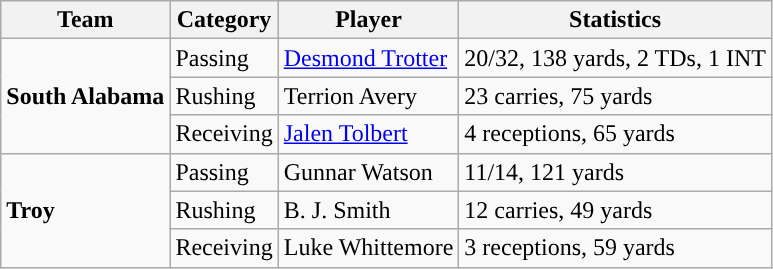<table class="wikitable" style="float: left;">
<tr>
<th>Team</th>
<th>Category</th>
<th>Player</th>
<th>Statistics</th>
</tr>
<tr>
<td rowspan=3><strong>South Alabama</strong></td>
<td>Passing</td>
<td><a href='#'>Desmond Trotter</a></td>
<td>20/32, 138 yards, 2 TDs, 1 INT</td>
</tr>
<tr>
<td>Rushing</td>
<td>Terrion Avery</td>
<td>23 carries, 75 yards</td>
</tr>
<tr>
<td>Receiving</td>
<td><a href='#'>Jalen Tolbert</a></td>
<td>4 receptions, 65 yards</td>
</tr>
<tr>
<td rowspan=3><strong>Troy</strong></td>
<td>Passing</td>
<td>Gunnar Watson</td>
<td>11/14, 121 yards</td>
</tr>
<tr>
<td>Rushing</td>
<td>B. J. Smith</td>
<td>12 carries, 49 yards</td>
</tr>
<tr>
<td>Receiving</td>
<td>Luke Whittemore</td>
<td>3 receptions, 59 yards</td>
</tr>
</table>
